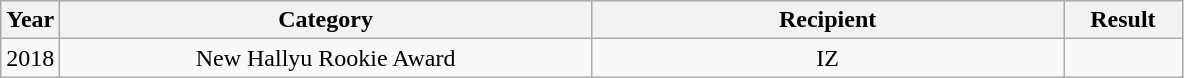<table class="wikitable" style="text-align:center">
<tr>
<th width="5%">Year</th>
<th width="45%">Category</th>
<th width="40%">Recipient</th>
<th width="10%">Result</th>
</tr>
<tr>
<td>2018</td>
<td>New Hallyu Rookie Award</td>
<td>IZ</td>
<td></td>
</tr>
</table>
